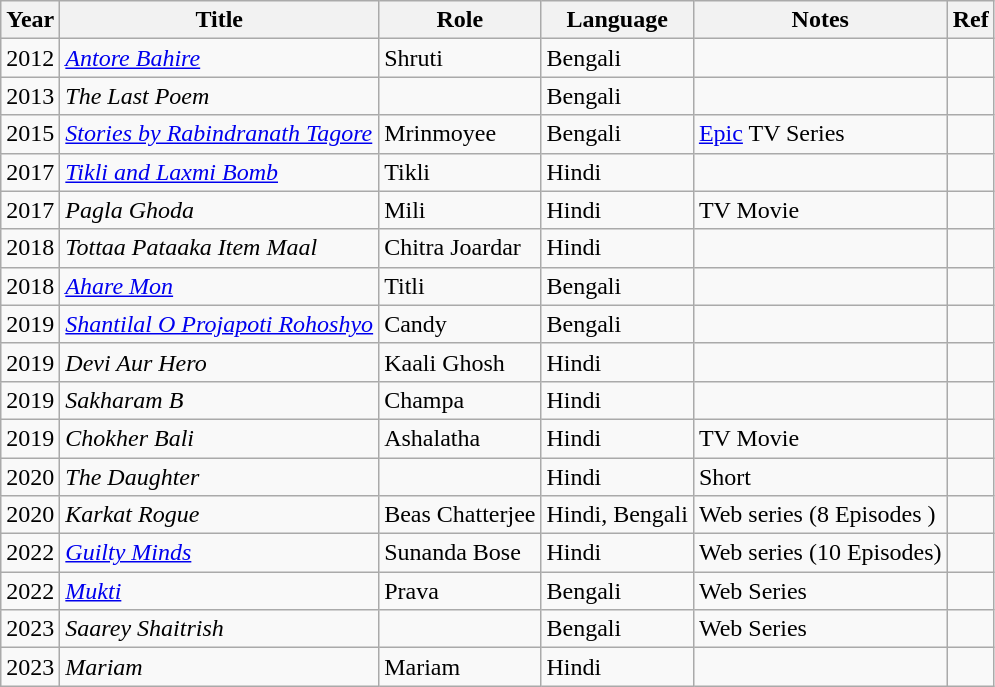<table class="wikitable sortable">
<tr>
<th>Year</th>
<th>Title</th>
<th>Role</th>
<th>Language</th>
<th>Notes</th>
<th>Ref</th>
</tr>
<tr>
<td>2012</td>
<td><em><a href='#'>Antore Bahire</a></em></td>
<td>Shruti</td>
<td>Bengali</td>
<td></td>
<td></td>
</tr>
<tr>
<td>2013</td>
<td><em>The Last Poem</em></td>
<td></td>
<td>Bengali</td>
<td></td>
<td></td>
</tr>
<tr>
<td>2015</td>
<td><em><a href='#'>Stories by Rabindranath Tagore</a></em></td>
<td>Mrinmoyee</td>
<td>Bengali</td>
<td><a href='#'>Epic</a> TV Series</td>
<td></td>
</tr>
<tr>
<td>2017</td>
<td><em><a href='#'>Tikli and Laxmi Bomb</a></em></td>
<td>Tikli</td>
<td>Hindi</td>
<td></td>
<td></td>
</tr>
<tr>
<td>2017</td>
<td><em>Pagla Ghoda</em></td>
<td>Mili</td>
<td>Hindi</td>
<td>TV Movie</td>
<td></td>
</tr>
<tr>
<td>2018</td>
<td><em>Tottaa Pataaka Item Maal</em></td>
<td>Chitra Joardar</td>
<td>Hindi</td>
<td></td>
<td></td>
</tr>
<tr>
<td>2018</td>
<td><em><a href='#'>Ahare Mon</a></em></td>
<td>Titli</td>
<td>Bengali</td>
<td></td>
<td></td>
</tr>
<tr>
<td>2019</td>
<td><em><a href='#'>Shantilal O Projapoti Rohoshyo</a></em></td>
<td>Candy</td>
<td>Bengali</td>
<td></td>
<td></td>
</tr>
<tr>
<td>2019</td>
<td><em>Devi Aur Hero</em></td>
<td>Kaali Ghosh</td>
<td>Hindi</td>
<td></td>
<td></td>
</tr>
<tr>
<td>2019</td>
<td><em>Sakharam B</em></td>
<td>Champa</td>
<td>Hindi</td>
<td></td>
<td></td>
</tr>
<tr>
<td>2019</td>
<td><em>Chokher Bali</em></td>
<td>Ashalatha</td>
<td>Hindi</td>
<td>TV Movie</td>
<td></td>
</tr>
<tr>
<td>2020</td>
<td><em>The Daughter</em></td>
<td></td>
<td>Hindi</td>
<td>Short</td>
<td></td>
</tr>
<tr>
<td>2020</td>
<td><em>Karkat Rogue</em></td>
<td>Beas Chatterjee</td>
<td>Hindi, Bengali</td>
<td>Web series (8 Episodes )</td>
<td></td>
</tr>
<tr>
<td>2022</td>
<td><em><a href='#'>Guilty Minds</a></em></td>
<td>Sunanda Bose</td>
<td>Hindi</td>
<td>Web series (10 Episodes)</td>
<td></td>
</tr>
<tr>
<td>2022</td>
<td><a href='#'><em>Mukti</em></a></td>
<td>Prava</td>
<td>Bengali</td>
<td>Web Series</td>
<td></td>
</tr>
<tr>
<td>2023</td>
<td><em>Saarey Shaitrish</em></td>
<td></td>
<td>Bengali</td>
<td>Web Series</td>
<td></td>
</tr>
<tr>
<td>2023</td>
<td><em>Mariam</em></td>
<td>Mariam</td>
<td>Hindi</td>
<td></td>
<td></td>
</tr>
</table>
